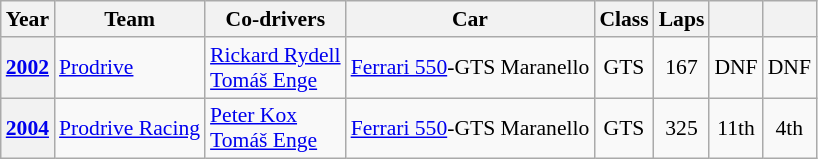<table class="wikitable" style="text-align:center; font-size:90%">
<tr>
<th>Year</th>
<th>Team</th>
<th>Co-drivers</th>
<th>Car</th>
<th>Class</th>
<th>Laps</th>
<th></th>
<th></th>
</tr>
<tr>
<th><a href='#'>2002</a></th>
<td align="left" nowrap> <a href='#'>Prodrive</a></td>
<td align="left" nowrap> <a href='#'>Rickard Rydell</a><br> <a href='#'>Tomáš Enge</a></td>
<td align="left" nowrap><a href='#'>Ferrari 550</a>-GTS Maranello</td>
<td>GTS</td>
<td>167</td>
<td>DNF</td>
<td>DNF</td>
</tr>
<tr>
<th><a href='#'>2004</a></th>
<td align="left" nowrap> <a href='#'>Prodrive Racing</a></td>
<td align="left" nowrap> <a href='#'>Peter Kox</a><br> <a href='#'>Tomáš Enge</a></td>
<td align="left" nowrap><a href='#'>Ferrari 550</a>-GTS Maranello</td>
<td>GTS</td>
<td>325</td>
<td>11th</td>
<td>4th</td>
</tr>
</table>
